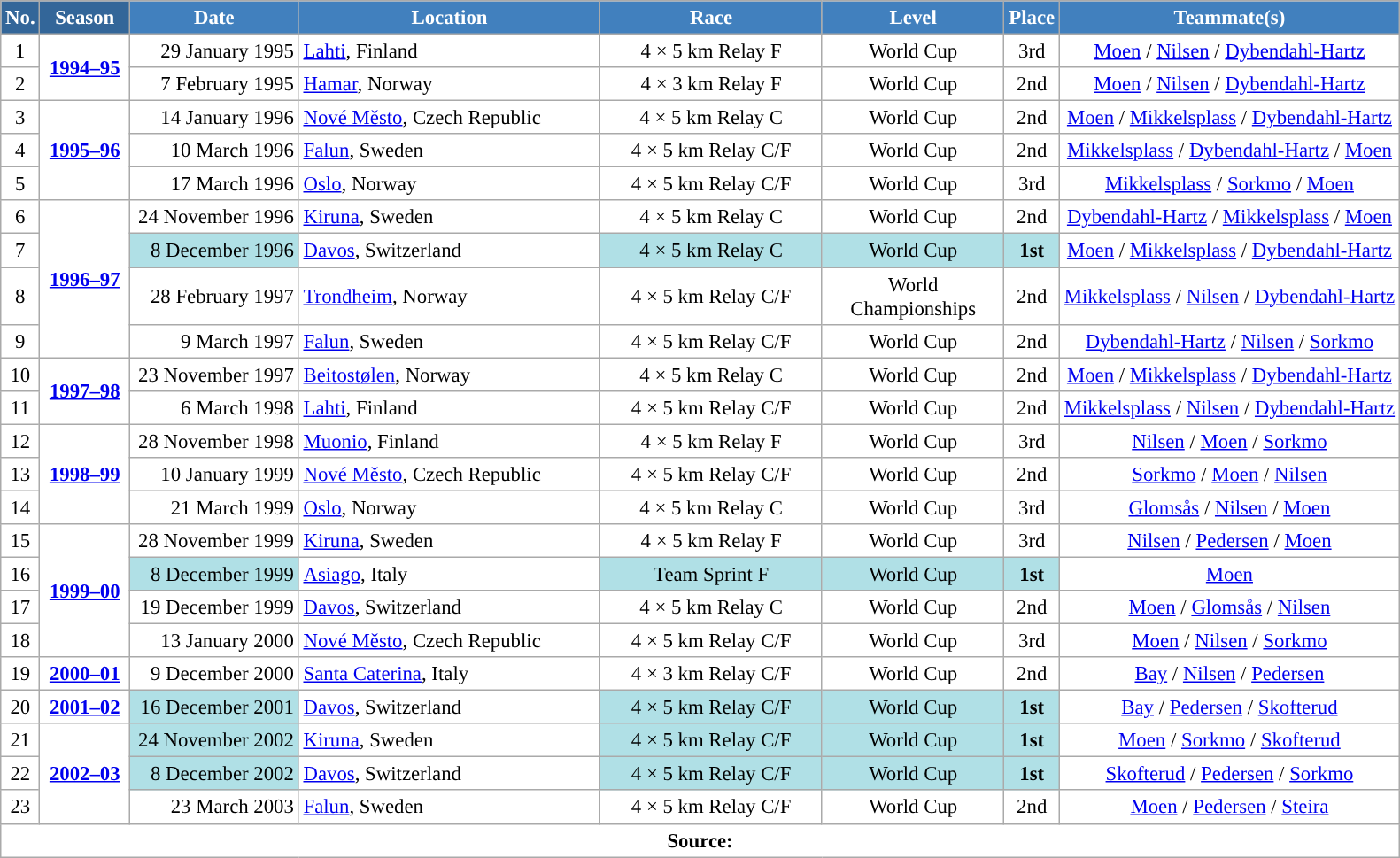<table class="wikitable sortable" style="font-size:95%; text-align:center; border:grey solid 1px; border-collapse:collapse; background:#ffffff;">
<tr style="background:#efefef;">
<th style="background-color:#369; color:white;">No.</th>
<th style="background-color:#369; color:white;">Season</th>
<th style="background-color:#4180be; color:white; width:120px;">Date</th>
<th style="background-color:#4180be; color:white; width:220px;">Location</th>
<th style="background-color:#4180be; color:white; width:160px;">Race</th>
<th style="background-color:#4180be; color:white; width:130px;">Level</th>
<th style="background-color:#4180be; color:white;">Place</th>
<th style="background-color:#4180be; color:white;">Teammate(s)</th>
</tr>
<tr>
<td align=center>1</td>
<td rowspan=2 align=center><strong> <a href='#'>1994–95</a> </strong></td>
<td align=right>29 January 1995</td>
<td align=left> <a href='#'>Lahti</a>, Finland</td>
<td>4 × 5 km Relay F</td>
<td>World Cup</td>
<td>3rd</td>
<td><a href='#'>Moen</a> / <a href='#'>Nilsen</a> / <a href='#'>Dybendahl-Hartz</a></td>
</tr>
<tr>
<td align=center>2</td>
<td align=right>7 February 1995</td>
<td align=left> <a href='#'>Hamar</a>, Norway</td>
<td>4 × 3 km Relay F</td>
<td>World Cup</td>
<td>2nd</td>
<td><a href='#'>Moen</a> / <a href='#'>Nilsen</a> / <a href='#'>Dybendahl-Hartz</a></td>
</tr>
<tr>
<td align=center>3</td>
<td rowspan=3 align=center><strong> <a href='#'>1995–96</a> </strong></td>
<td align=right>14 January 1996</td>
<td align=left> <a href='#'>Nové Město</a>, Czech Republic</td>
<td>4 × 5 km Relay C</td>
<td>World Cup</td>
<td>2nd</td>
<td><a href='#'>Moen</a> / <a href='#'>Mikkelsplass</a> / <a href='#'>Dybendahl-Hartz</a></td>
</tr>
<tr>
<td align=center>4</td>
<td align=right>10 March 1996</td>
<td align=left> <a href='#'>Falun</a>, Sweden</td>
<td>4 × 5 km Relay C/F</td>
<td>World Cup</td>
<td>2nd</td>
<td><a href='#'>Mikkelsplass</a> / <a href='#'>Dybendahl-Hartz</a> / <a href='#'>Moen</a></td>
</tr>
<tr>
<td align=center>5</td>
<td align=right>17 March 1996</td>
<td align=left> <a href='#'>Oslo</a>, Norway</td>
<td>4 × 5 km Relay C/F</td>
<td>World Cup</td>
<td>3rd</td>
<td><a href='#'>Mikkelsplass</a> / <a href='#'>Sorkmo</a> / <a href='#'>Moen</a></td>
</tr>
<tr>
<td align=center>6</td>
<td rowspan=4 align=center><strong> <a href='#'>1996–97</a> </strong></td>
<td align=right>24 November 1996</td>
<td align=left> <a href='#'>Kiruna</a>, Sweden</td>
<td>4 × 5 km Relay C</td>
<td>World Cup</td>
<td>2nd</td>
<td><a href='#'>Dybendahl-Hartz</a> / <a href='#'>Mikkelsplass</a> / <a href='#'>Moen</a></td>
</tr>
<tr>
<td align=center>7</td>
<td bgcolor="#BOEOE6" align=right>8 December 1996</td>
<td align=left> <a href='#'>Davos</a>, Switzerland</td>
<td bgcolor="#BOEOE6">4 × 5 km Relay C</td>
<td bgcolor="#BOEOE6">World Cup</td>
<td bgcolor="#BOEOE6"><strong>1st</strong></td>
<td><a href='#'>Moen</a> / <a href='#'>Mikkelsplass</a> / <a href='#'>Dybendahl-Hartz</a></td>
</tr>
<tr>
<td align=center>8</td>
<td align=right>28 February 1997</td>
<td align=left> <a href='#'>Trondheim</a>, Norway</td>
<td>4 × 5 km Relay C/F</td>
<td>World Championships</td>
<td>2nd</td>
<td><a href='#'>Mikkelsplass</a> / <a href='#'>Nilsen</a> / <a href='#'>Dybendahl-Hartz</a></td>
</tr>
<tr>
<td align=center>9</td>
<td align=right>9 March 1997</td>
<td align=left> <a href='#'>Falun</a>, Sweden</td>
<td>4 × 5 km Relay C/F</td>
<td>World Cup</td>
<td>2nd</td>
<td><a href='#'>Dybendahl-Hartz</a> / <a href='#'>Nilsen</a> / <a href='#'>Sorkmo</a></td>
</tr>
<tr>
<td align=center>10</td>
<td rowspan=2 align=center><strong> <a href='#'>1997–98</a> </strong></td>
<td align=right>23 November 1997</td>
<td align=left> <a href='#'>Beitostølen</a>, Norway</td>
<td>4 × 5 km Relay C</td>
<td>World Cup</td>
<td>2nd</td>
<td><a href='#'>Moen</a> / <a href='#'>Mikkelsplass</a> / <a href='#'>Dybendahl-Hartz</a></td>
</tr>
<tr>
<td align=center>11</td>
<td align=right>6 March 1998</td>
<td align=left> <a href='#'>Lahti</a>, Finland</td>
<td>4 × 5 km Relay C/F</td>
<td>World Cup</td>
<td>2nd</td>
<td><a href='#'>Mikkelsplass</a> / <a href='#'>Nilsen</a> / <a href='#'>Dybendahl-Hartz</a></td>
</tr>
<tr>
<td align=center>12</td>
<td rowspan=3 align=center><strong> <a href='#'>1998–99</a> </strong></td>
<td align=right>28 November 1998</td>
<td align=left> <a href='#'>Muonio</a>, Finland</td>
<td>4 × 5 km Relay F</td>
<td>World Cup</td>
<td>3rd</td>
<td><a href='#'>Nilsen</a> / <a href='#'>Moen</a> / <a href='#'>Sorkmo</a></td>
</tr>
<tr>
<td align=center>13</td>
<td align=right>10 January 1999</td>
<td align=left> <a href='#'>Nové Město</a>, Czech Republic</td>
<td>4 × 5 km Relay C/F</td>
<td>World Cup</td>
<td>2nd</td>
<td><a href='#'>Sorkmo</a> / <a href='#'>Moen</a> / <a href='#'>Nilsen</a></td>
</tr>
<tr>
<td align=center>14</td>
<td align=right>21 March 1999</td>
<td align=left> <a href='#'>Oslo</a>, Norway</td>
<td>4 × 5 km Relay C</td>
<td>World Cup</td>
<td>3rd</td>
<td><a href='#'>Glomsås</a> / <a href='#'>Nilsen</a> / <a href='#'>Moen</a></td>
</tr>
<tr>
<td align=center>15</td>
<td rowspan=4 align=center><strong> <a href='#'>1999–00</a> </strong></td>
<td align=right>28 November 1999</td>
<td align=left> <a href='#'>Kiruna</a>, Sweden</td>
<td>4 × 5 km Relay F</td>
<td>World Cup</td>
<td>3rd</td>
<td><a href='#'>Nilsen</a> / <a href='#'>Pedersen</a> / <a href='#'>Moen</a></td>
</tr>
<tr>
<td align=center>16</td>
<td bgcolor="#BOEOE6" align=right>8 December 1999</td>
<td align=left> <a href='#'>Asiago</a>, Italy</td>
<td bgcolor="#BOEOE6">Team Sprint F</td>
<td bgcolor="#BOEOE6">World Cup</td>
<td bgcolor="#BOEOE6"><strong>1st</strong></td>
<td><a href='#'>Moen</a></td>
</tr>
<tr>
<td align=center>17</td>
<td align=right>19 December 1999</td>
<td align=left> <a href='#'>Davos</a>, Switzerland</td>
<td>4 × 5 km Relay C</td>
<td>World Cup</td>
<td>2nd</td>
<td><a href='#'>Moen</a> / <a href='#'>Glomsås</a> / <a href='#'>Nilsen</a></td>
</tr>
<tr>
<td align=center>18</td>
<td align=right>13 January 2000</td>
<td align=left> <a href='#'>Nové Město</a>, Czech Republic</td>
<td>4 × 5 km Relay C/F</td>
<td>World Cup</td>
<td>3rd</td>
<td><a href='#'>Moen</a> / <a href='#'>Nilsen</a> / <a href='#'>Sorkmo</a></td>
</tr>
<tr>
<td align=center>19</td>
<td rowspan=1 align=center><strong> <a href='#'>2000–01</a> </strong></td>
<td align=right>9 December 2000</td>
<td align=left> <a href='#'>Santa Caterina</a>, Italy</td>
<td>4 × 3 km Relay C/F</td>
<td>World Cup</td>
<td>2nd</td>
<td><a href='#'>Bay</a> / <a href='#'>Nilsen</a> / <a href='#'>Pedersen</a></td>
</tr>
<tr>
<td align=center>20</td>
<td rowspan=1 align=center><strong><a href='#'>2001–02</a></strong></td>
<td bgcolor="#BOEOE6" align=right>16 December 2001</td>
<td align=left> <a href='#'>Davos</a>, Switzerland</td>
<td bgcolor="#BOEOE6">4 × 5 km Relay C/F</td>
<td bgcolor="#BOEOE6">World Cup</td>
<td bgcolor="#BOEOE6"><strong>1st</strong></td>
<td><a href='#'>Bay</a> / <a href='#'>Pedersen</a> / <a href='#'>Skofterud</a></td>
</tr>
<tr>
<td align=center>21</td>
<td rowspan=3 align=center><strong><a href='#'>2002–03</a></strong></td>
<td bgcolor="#BOEOE6" align=right>24 November 2002</td>
<td align=left> <a href='#'>Kiruna</a>, Sweden</td>
<td bgcolor="#BOEOE6">4 × 5 km Relay C/F</td>
<td bgcolor="#BOEOE6">World Cup</td>
<td bgcolor="#BOEOE6"><strong>1st</strong></td>
<td><a href='#'>Moen</a> / <a href='#'>Sorkmo</a> / <a href='#'>Skofterud</a></td>
</tr>
<tr>
<td align=center>22</td>
<td bgcolor="#BOEOE6" align=right>8 December 2002</td>
<td align=left> <a href='#'>Davos</a>, Switzerland</td>
<td bgcolor="#BOEOE6">4 × 5 km Relay C/F</td>
<td bgcolor="#BOEOE6">World Cup</td>
<td bgcolor="#BOEOE6"><strong>1st</strong></td>
<td><a href='#'>Skofterud</a> / <a href='#'>Pedersen</a> / <a href='#'>Sorkmo</a></td>
</tr>
<tr>
<td align=center>23</td>
<td align=right>23 March 2003</td>
<td align=left> <a href='#'>Falun</a>, Sweden</td>
<td>4 × 5 km Relay C/F</td>
<td>World Cup</td>
<td>2nd</td>
<td><a href='#'>Moen</a> / <a href='#'>Pedersen</a> / <a href='#'>Steira</a></td>
</tr>
<tr>
<td colspan="8"><strong>Source:</strong> </td>
</tr>
</table>
